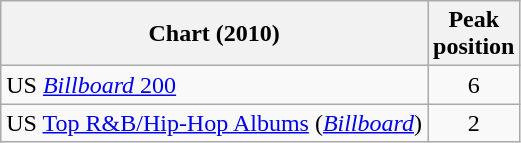<table class="wikitable sortable">
<tr>
<th>Chart (2010)</th>
<th>Peak<br>position</th>
</tr>
<tr>
<td>US <a href='#'><em>Billboard</em> 200</a></td>
<td style="text-align:center;">6</td>
</tr>
<tr>
<td>US <a href='#'>Top R&B/Hip-Hop Albums</a> (<em><a href='#'>Billboard</a></em>)</td>
<td style="text-align:center;">2</td>
</tr>
</table>
